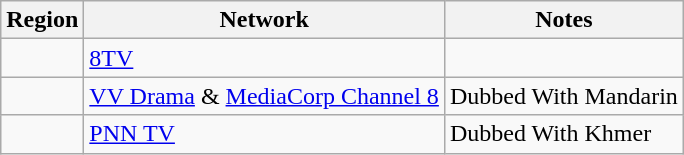<table class="wikitable">
<tr>
<th>Region</th>
<th>Network</th>
<th>Notes</th>
</tr>
<tr>
<td></td>
<td><a href='#'>8TV</a></td>
<td></td>
</tr>
<tr>
<td></td>
<td><a href='#'>VV Drama</a> & <a href='#'>MediaCorp Channel 8</a></td>
<td>Dubbed With Mandarin</td>
</tr>
<tr>
<td></td>
<td><a href='#'>PNN TV</a></td>
<td>Dubbed With Khmer</td>
</tr>
</table>
